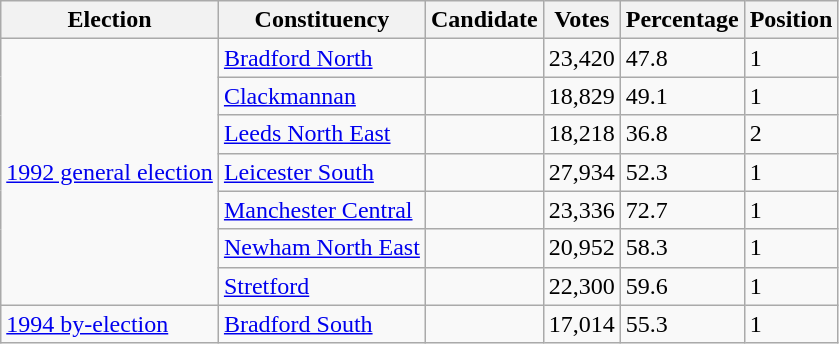<table class="wikitable sortable">
<tr>
<th>Election</th>
<th>Constituency</th>
<th>Candidate</th>
<th>Votes</th>
<th>Percentage</th>
<th>Position</th>
</tr>
<tr>
<td rowspan=7><a href='#'>1992 general election</a></td>
<td><a href='#'>Bradford North</a></td>
<td></td>
<td>23,420</td>
<td>47.8</td>
<td>1</td>
</tr>
<tr>
<td><a href='#'>Clackmannan</a></td>
<td></td>
<td>18,829</td>
<td>49.1</td>
<td>1</td>
</tr>
<tr>
<td><a href='#'>Leeds North East</a></td>
<td></td>
<td>18,218</td>
<td>36.8</td>
<td>2</td>
</tr>
<tr>
<td><a href='#'>Leicester South</a></td>
<td></td>
<td>27,934</td>
<td>52.3</td>
<td>1</td>
</tr>
<tr>
<td><a href='#'>Manchester Central</a></td>
<td></td>
<td>23,336</td>
<td>72.7</td>
<td>1</td>
</tr>
<tr>
<td><a href='#'>Newham North East</a></td>
<td></td>
<td>20,952</td>
<td>58.3</td>
<td>1</td>
</tr>
<tr>
<td><a href='#'>Stretford</a></td>
<td></td>
<td>22,300</td>
<td>59.6</td>
<td>1</td>
</tr>
<tr>
<td><a href='#'>1994 by-election</a></td>
<td><a href='#'>Bradford South</a></td>
<td></td>
<td>17,014</td>
<td>55.3</td>
<td>1</td>
</tr>
</table>
